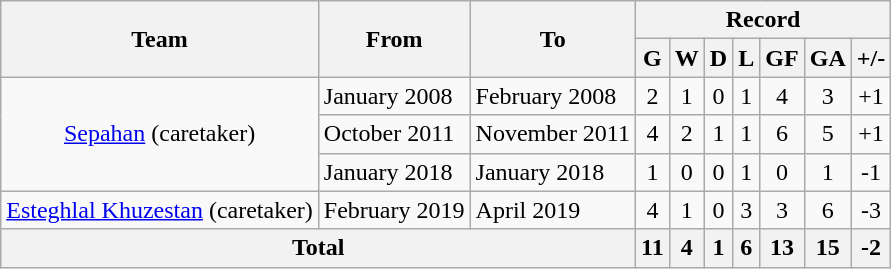<table class="wikitable" style="text-align: center">
<tr>
<th rowspan="2">Team</th>
<th rowspan="2">From</th>
<th rowspan="2">To</th>
<th colspan="8">Record</th>
</tr>
<tr>
<th>G</th>
<th>W</th>
<th>D</th>
<th>L</th>
<th>GF</th>
<th>GA</th>
<th>+/-</th>
</tr>
<tr>
<td rowspan="3"><a href='#'>Sepahan</a> (caretaker)</td>
<td align="left">January 2008</td>
<td align="left">February 2008</td>
<td>2</td>
<td>1</td>
<td>0</td>
<td>1</td>
<td>4</td>
<td>3</td>
<td>+1</td>
</tr>
<tr>
<td align="left">October 2011</td>
<td align="left">November 2011</td>
<td>4</td>
<td>2</td>
<td>1</td>
<td>1</td>
<td>6</td>
<td>5</td>
<td>+1</td>
</tr>
<tr>
<td align="left">January 2018</td>
<td align="left">January 2018</td>
<td>1</td>
<td>0</td>
<td>0</td>
<td>1</td>
<td>0</td>
<td>1</td>
<td>-1</td>
</tr>
<tr>
<td rowspan="1"><a href='#'>Esteghlal Khuzestan</a> (caretaker)</td>
<td align="left">February 2019</td>
<td align="left">April 2019</td>
<td>4</td>
<td>1</td>
<td>0</td>
<td>3</td>
<td>3</td>
<td>6</td>
<td>-3</td>
</tr>
<tr>
<th colspan="3">Total</th>
<th>11</th>
<th>4</th>
<th>1</th>
<th>6</th>
<th>13</th>
<th>15</th>
<th>-2</th>
</tr>
</table>
